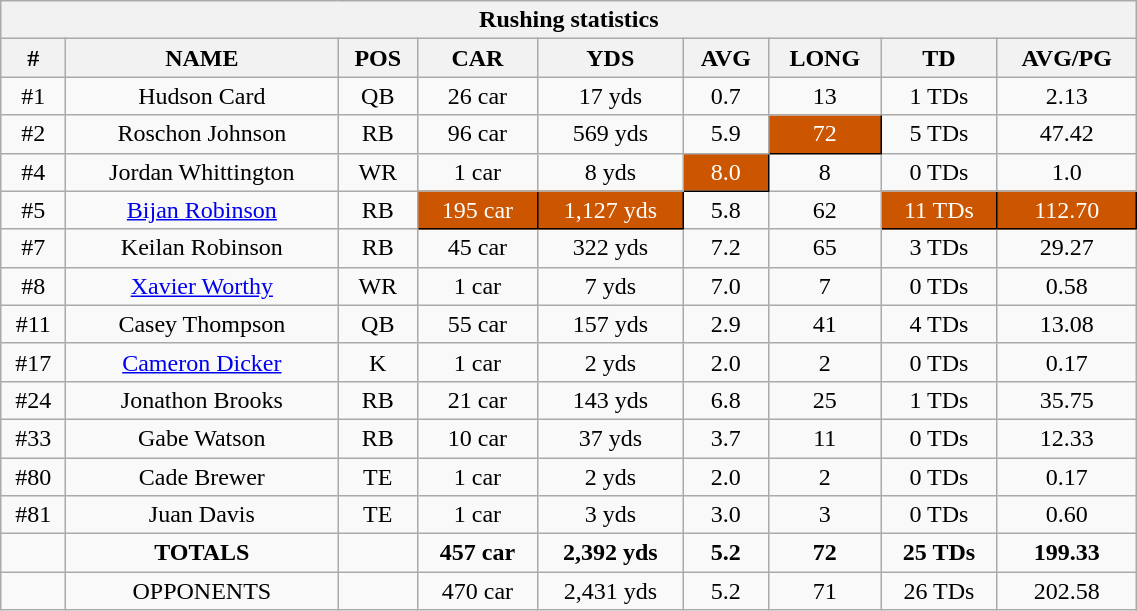<table style="width:60%; text-align:center;" class="wikitable collapsible collapsed">
<tr>
<th colspan="9">Rushing statistics</th>
</tr>
<tr>
<th>#</th>
<th>NAME</th>
<th>POS</th>
<th>CAR</th>
<th>YDS</th>
<th>AVG</th>
<th>LONG</th>
<th>TD</th>
<th>AVG/PG</th>
</tr>
<tr>
<td>#1</td>
<td>Hudson Card</td>
<td>QB</td>
<td>26 car</td>
<td>17 yds</td>
<td>0.7</td>
<td>13</td>
<td>1 TDs</td>
<td>2.13</td>
</tr>
<tr>
<td>#2</td>
<td>Roschon Johnson</td>
<td>RB</td>
<td>96 car</td>
<td>569 yds</td>
<td>5.9</td>
<td style="background:#CC5500; color:#ffffff; border: 1px solid black">72</td>
<td>5 TDs</td>
<td>47.42</td>
</tr>
<tr>
<td>#4</td>
<td>Jordan Whittington</td>
<td>WR</td>
<td>1 car</td>
<td>8 yds</td>
<td style="background:#CC5500; color:#ffffff; border: 1px solid black">8.0</td>
<td>8</td>
<td>0 TDs</td>
<td>1.0</td>
</tr>
<tr>
<td>#5</td>
<td><a href='#'>Bijan Robinson</a></td>
<td>RB</td>
<td style="background:#CC5500; color:#ffffff; border: 1px solid black">195 car</td>
<td style="background:#CC5500; color:#ffffff; border: 1px solid black">1,127 yds</td>
<td>5.8</td>
<td>62</td>
<td style="background:#CC5500; color:#ffffff; border: 1px solid black">11 TDs</td>
<td style="background:#CC5500; color:#ffffff; border: 1px solid black">112.70</td>
</tr>
<tr>
<td>#7</td>
<td>Keilan Robinson</td>
<td>RB</td>
<td>45 car</td>
<td>322 yds</td>
<td>7.2</td>
<td>65</td>
<td>3 TDs</td>
<td>29.27</td>
</tr>
<tr>
<td>#8</td>
<td><a href='#'>Xavier Worthy</a></td>
<td>WR</td>
<td>1 car</td>
<td>7 yds</td>
<td>7.0</td>
<td>7</td>
<td>0 TDs</td>
<td>0.58</td>
</tr>
<tr>
<td>#11</td>
<td>Casey Thompson</td>
<td>QB</td>
<td>55 car</td>
<td>157 yds</td>
<td>2.9</td>
<td>41</td>
<td>4 TDs</td>
<td>13.08</td>
</tr>
<tr>
<td>#17</td>
<td><a href='#'>Cameron Dicker</a></td>
<td>K</td>
<td>1 car</td>
<td>2 yds</td>
<td>2.0</td>
<td>2</td>
<td>0 TDs</td>
<td>0.17</td>
</tr>
<tr>
<td>#24</td>
<td>Jonathon Brooks</td>
<td>RB</td>
<td>21 car</td>
<td>143 yds</td>
<td>6.8</td>
<td>25</td>
<td>1 TDs</td>
<td>35.75</td>
</tr>
<tr>
<td>#33</td>
<td>Gabe Watson</td>
<td>RB</td>
<td>10 car</td>
<td>37 yds</td>
<td>3.7</td>
<td>11</td>
<td>0 TDs</td>
<td>12.33</td>
</tr>
<tr>
<td>#80</td>
<td>Cade Brewer</td>
<td>TE</td>
<td>1 car</td>
<td>2 yds</td>
<td>2.0</td>
<td>2</td>
<td>0 TDs</td>
<td>0.17</td>
</tr>
<tr>
<td>#81</td>
<td>Juan Davis</td>
<td>TE</td>
<td>1 car</td>
<td>3 yds</td>
<td>3.0</td>
<td>3</td>
<td>0 TDs</td>
<td>0.60</td>
</tr>
<tr>
<td></td>
<td><strong>TOTALS</strong></td>
<td></td>
<td><strong>457 car</strong></td>
<td><strong>2,392 yds</strong></td>
<td><strong>5.2</strong></td>
<td><strong>72</strong></td>
<td><strong>25 TDs</strong></td>
<td><strong>199.33</strong></td>
</tr>
<tr>
<td></td>
<td>OPPONENTS</td>
<td></td>
<td>470 car</td>
<td>2,431 yds</td>
<td>5.2</td>
<td>71</td>
<td>26 TDs</td>
<td>202.58</td>
</tr>
</table>
